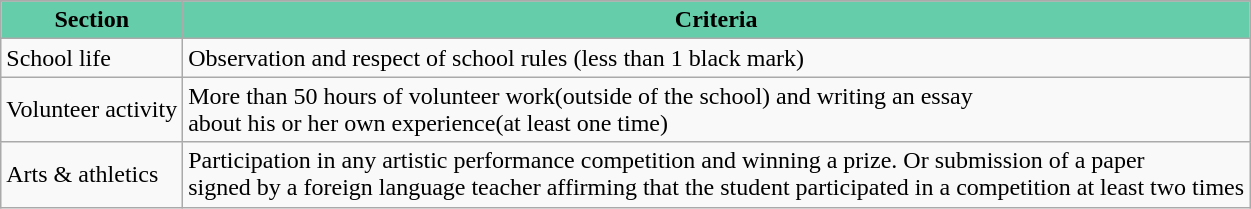<table class="wikitable">
<tr>
</tr>
<tr>
<th style="background:#66cdaa">Section</th>
<th style="background:#66cdaa">Criteria</th>
</tr>
<tr>
<td>School life</td>
<td>Observation and respect of school rules (less than 1 black mark)</td>
</tr>
<tr>
<td>Volunteer activity</td>
<td>More than 50 hours of volunteer work(outside of the school) and writing an essay<br>about his or her own experience(at least one time)</td>
</tr>
<tr>
<td>Arts & athletics</td>
<td>Participation in any artistic performance competition and winning a prize. Or submission of a paper<br>signed by a foreign language teacher affirming that the student participated in a competition at least
two times</td>
</tr>
</table>
